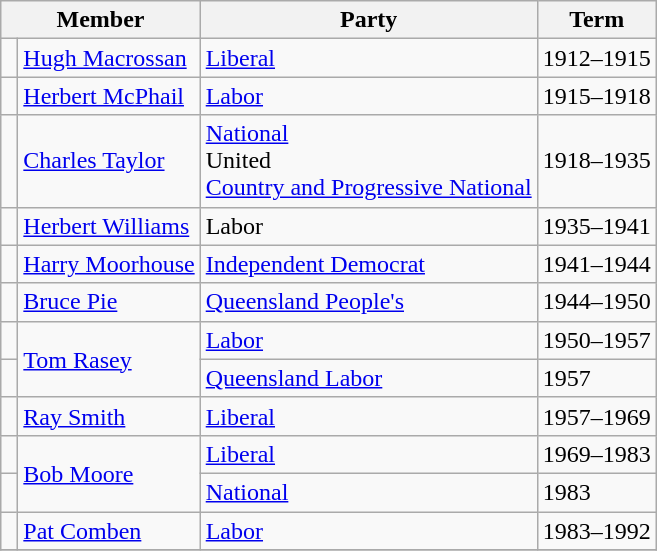<table class="wikitable">
<tr>
<th colspan="2">Member</th>
<th>Party</th>
<th>Term</th>
</tr>
<tr>
<td> </td>
<td><a href='#'>Hugh Macrossan</a></td>
<td><a href='#'>Liberal</a></td>
<td>1912–1915</td>
</tr>
<tr>
<td> </td>
<td><a href='#'>Herbert McPhail</a></td>
<td><a href='#'>Labor</a></td>
<td>1915–1918</td>
</tr>
<tr>
<td> </td>
<td><a href='#'>Charles Taylor</a></td>
<td><a href='#'>National</a><br>United<br><a href='#'>Country and Progressive National</a></td>
<td>1918–1935</td>
</tr>
<tr>
<td> </td>
<td><a href='#'>Herbert Williams</a></td>
<td>Labor</td>
<td>1935–1941</td>
</tr>
<tr>
<td> </td>
<td><a href='#'>Harry Moorhouse</a></td>
<td><a href='#'>Independent Democrat</a></td>
<td>1941–1944</td>
</tr>
<tr>
<td> </td>
<td><a href='#'>Bruce Pie</a></td>
<td><a href='#'>Queensland People's</a></td>
<td>1944–1950</td>
</tr>
<tr>
<td> </td>
<td rowspan="2"><a href='#'>Tom Rasey</a></td>
<td><a href='#'>Labor</a></td>
<td>1950–1957</td>
</tr>
<tr>
<td> </td>
<td><a href='#'>Queensland Labor</a></td>
<td>1957</td>
</tr>
<tr>
<td> </td>
<td><a href='#'>Ray Smith</a></td>
<td><a href='#'>Liberal</a></td>
<td>1957–1969</td>
</tr>
<tr>
<td> </td>
<td rowspan="2"><a href='#'>Bob Moore</a></td>
<td><a href='#'>Liberal</a></td>
<td>1969–1983</td>
</tr>
<tr>
<td> </td>
<td><a href='#'>National</a></td>
<td>1983</td>
</tr>
<tr>
<td> </td>
<td><a href='#'>Pat Comben</a></td>
<td><a href='#'>Labor</a></td>
<td>1983–1992</td>
</tr>
<tr>
</tr>
</table>
